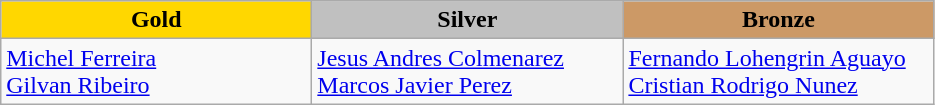<table class="wikitable" style="text-align:left">
<tr align="center">
<td width=200 bgcolor=gold><strong>Gold</strong></td>
<td width=200 bgcolor=silver><strong>Silver</strong></td>
<td width=200 bgcolor=CC9966><strong>Bronze</strong></td>
</tr>
<tr>
<td><a href='#'>Michel Ferreira</a><br><a href='#'>Gilvan Ribeiro</a><br><em></em></td>
<td><a href='#'>Jesus Andres Colmenarez</a><br><a href='#'>Marcos Javier Perez</a><br><em></em></td>
<td><a href='#'>Fernando Lohengrin Aguayo</a><br><a href='#'>Cristian Rodrigo Nunez</a><br><em></em></td>
</tr>
</table>
